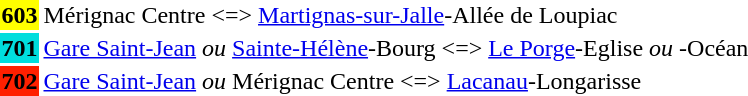<table>
<tr --->
<td bgcolor="#FFFF00"><span><strong>603</strong></span></td>
<td>Mérignac Centre <=> <a href='#'>Martignas-sur-Jalle</a>-Allée de Loupiac</td>
</tr>
<tr ---->
<td bgcolor="#00dddd"><span><strong>701</strong></span></td>
<td><a href='#'>Gare Saint-Jean</a> <em>ou</em> <a href='#'>Sainte-Hélène</a>-Bourg <=>  <a href='#'>Le Porge</a>-Eglise <em>ou</em> -Océan</td>
</tr>
<tr --->
<td bgcolor="#ff2000"><span><strong>702</strong></span></td>
<td><a href='#'>Gare Saint-Jean</a> <em>ou</em> Mérignac Centre <=>  <a href='#'>Lacanau</a>-Longarisse</td>
</tr>
<tr --->
</tr>
</table>
